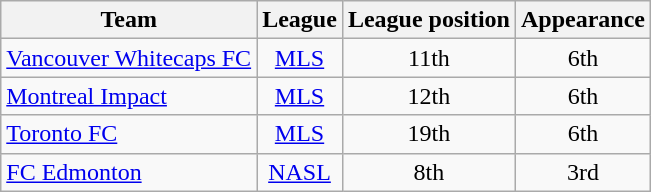<table class="wikitable" style="text-align:center">
<tr>
<th>Team</th>
<th>League</th>
<th>League position</th>
<th>Appearance</th>
</tr>
<tr>
<td align="left"><a href='#'>Vancouver Whitecaps FC</a></td>
<td><a href='#'>MLS</a></td>
<td>11th</td>
<td>6th</td>
</tr>
<tr>
<td align="left"><a href='#'>Montreal Impact</a></td>
<td><a href='#'>MLS</a></td>
<td>12th</td>
<td>6th</td>
</tr>
<tr>
<td align="left"><a href='#'>Toronto FC</a></td>
<td><a href='#'>MLS</a></td>
<td>19th</td>
<td>6th</td>
</tr>
<tr>
<td align="left"><a href='#'>FC Edmonton</a></td>
<td><a href='#'>NASL</a></td>
<td>8th</td>
<td>3rd</td>
</tr>
</table>
